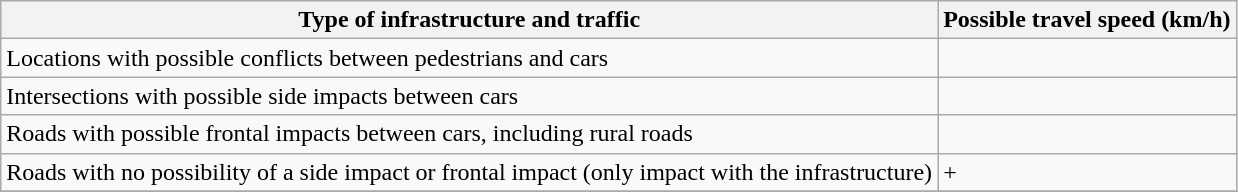<table class="wikitable">
<tr>
<th>Type of infrastructure and traffic</th>
<th>Possible travel speed (km/h)</th>
</tr>
<tr>
<td>Locations with possible conflicts between pedestrians and cars</td>
<td></td>
</tr>
<tr>
<td>Intersections with possible side impacts between cars</td>
<td></td>
</tr>
<tr>
<td>Roads with possible frontal impacts between cars, including rural roads</td>
<td></td>
</tr>
<tr>
<td>Roads with no possibility of a side impact or frontal impact (only impact with the infrastructure)</td>
<td>+</td>
</tr>
<tr>
</tr>
</table>
